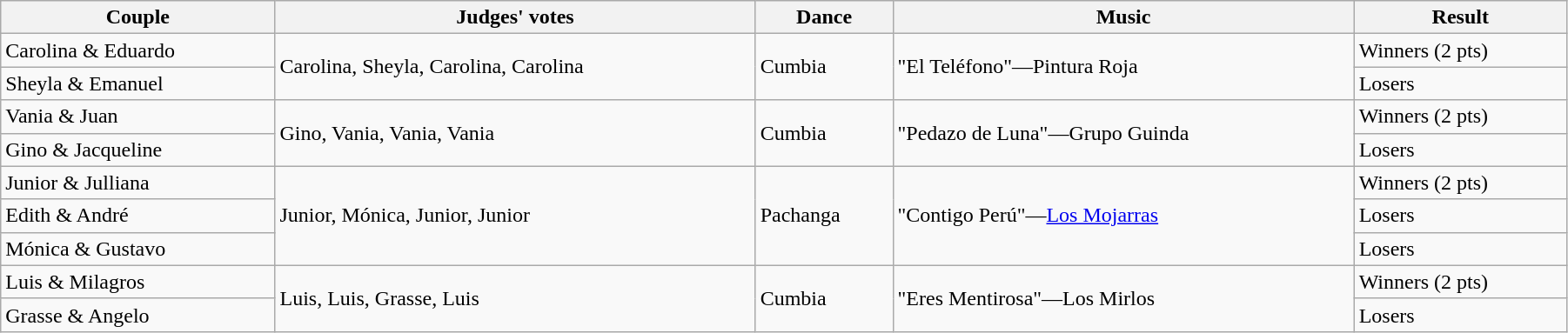<table class="wikitable sortable" style="width:95%; white-space:nowrap">
<tr>
<th>Couple</th>
<th>Judges' votes</th>
<th>Dance</th>
<th>Music</th>
<th>Result</th>
</tr>
<tr>
<td>Carolina & Eduardo</td>
<td rowspan=2>Carolina, Sheyla, Carolina, Carolina</td>
<td rowspan=2>Cumbia</td>
<td rowspan=2>"El Teléfono"—Pintura Roja</td>
<td>Winners (2 pts)</td>
</tr>
<tr>
<td>Sheyla & Emanuel</td>
<td>Losers</td>
</tr>
<tr>
<td>Vania & Juan</td>
<td rowspan=2>Gino, Vania, Vania, Vania</td>
<td rowspan=2>Cumbia</td>
<td rowspan=2>"Pedazo de Luna"—Grupo Guinda</td>
<td>Winners (2 pts)</td>
</tr>
<tr>
<td>Gino & Jacqueline</td>
<td>Losers</td>
</tr>
<tr>
<td>Junior & Julliana</td>
<td rowspan=3>Junior, Mónica, Junior, Junior</td>
<td rowspan=3>Pachanga</td>
<td rowspan=3>"Contigo Perú"—<a href='#'>Los Mojarras</a></td>
<td>Winners (2 pts)</td>
</tr>
<tr>
<td>Edith & André</td>
<td>Losers</td>
</tr>
<tr>
<td>Mónica & Gustavo</td>
<td>Losers</td>
</tr>
<tr>
<td>Luis & Milagros</td>
<td rowspan=2>Luis, Luis, Grasse, Luis</td>
<td rowspan=2>Cumbia</td>
<td rowspan=2>"Eres Mentirosa"—Los Mirlos</td>
<td>Winners (2 pts)</td>
</tr>
<tr>
<td>Grasse & Angelo</td>
<td>Losers</td>
</tr>
</table>
